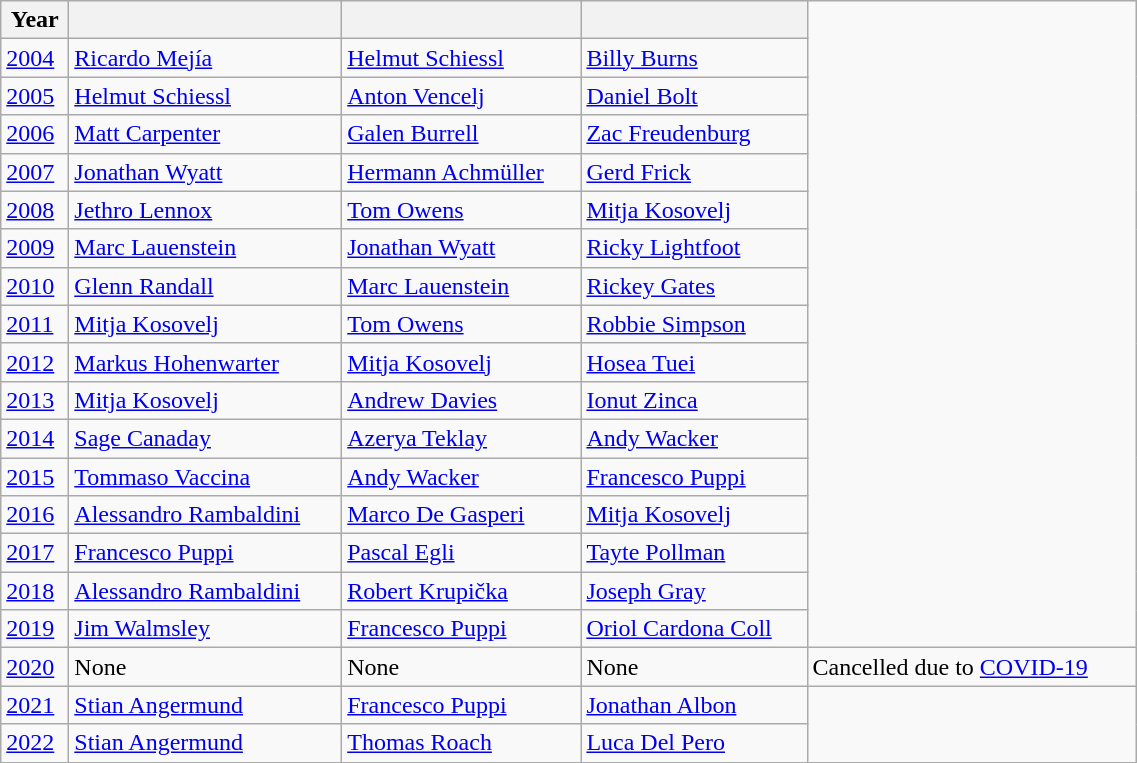<table class="wikitable" width=60% style="font-size:100%; text-align:left;">
<tr>
<th>Year</th>
<th></th>
<th></th>
<th></th>
</tr>
<tr>
<td><a href='#'>2004</a></td>
<td> <a href='#'>Ricardo Mejía</a></td>
<td> <a href='#'>Helmut Schiessl</a></td>
<td> <a href='#'>Billy Burns</a></td>
</tr>
<tr>
<td><a href='#'>2005</a></td>
<td> <a href='#'>Helmut Schiessl</a></td>
<td> <a href='#'>Anton Vencelj</a></td>
<td> <a href='#'>Daniel Bolt</a></td>
</tr>
<tr>
<td><a href='#'>2006</a></td>
<td> <a href='#'>Matt Carpenter</a></td>
<td> <a href='#'>Galen Burrell</a></td>
<td> <a href='#'>Zac Freudenburg</a></td>
</tr>
<tr>
<td><a href='#'>2007</a></td>
<td> <a href='#'>Jonathan Wyatt</a></td>
<td> <a href='#'>Hermann Achmüller</a></td>
<td> <a href='#'>Gerd Frick</a></td>
</tr>
<tr>
<td><a href='#'>2008</a></td>
<td> <a href='#'>Jethro Lennox</a></td>
<td> <a href='#'>Tom Owens</a></td>
<td> <a href='#'>Mitja Kosovelj</a></td>
</tr>
<tr>
<td><a href='#'>2009</a></td>
<td> <a href='#'>Marc Lauenstein</a></td>
<td> <a href='#'>Jonathan Wyatt</a></td>
<td> <a href='#'>Ricky Lightfoot</a></td>
</tr>
<tr>
<td><a href='#'>2010</a></td>
<td> <a href='#'>Glenn Randall</a></td>
<td> <a href='#'>Marc Lauenstein</a></td>
<td> <a href='#'>Rickey Gates</a></td>
</tr>
<tr>
<td><a href='#'>2011</a></td>
<td> <a href='#'>Mitja Kosovelj</a></td>
<td> <a href='#'>Tom Owens</a></td>
<td> <a href='#'>Robbie Simpson</a></td>
</tr>
<tr>
<td><a href='#'>2012</a></td>
<td> <a href='#'>Markus Hohenwarter</a></td>
<td> <a href='#'>Mitja Kosovelj</a></td>
<td> <a href='#'>Hosea Tuei</a></td>
</tr>
<tr>
<td><a href='#'>2013</a></td>
<td> <a href='#'>Mitja Kosovelj</a></td>
<td> <a href='#'>Andrew Davies</a></td>
<td> <a href='#'>Ionut Zinca</a></td>
</tr>
<tr>
<td><a href='#'>2014</a></td>
<td> <a href='#'>Sage Canaday</a></td>
<td> <a href='#'>Azerya Teklay</a></td>
<td> <a href='#'>Andy Wacker</a></td>
</tr>
<tr>
<td><a href='#'>2015</a></td>
<td> <a href='#'>Tommaso Vaccina</a></td>
<td> <a href='#'>Andy Wacker</a></td>
<td> <a href='#'>Francesco Puppi</a></td>
</tr>
<tr>
<td><a href='#'>2016</a></td>
<td> <a href='#'>Alessandro Rambaldini</a></td>
<td> <a href='#'>Marco De Gasperi</a></td>
<td> <a href='#'>Mitja Kosovelj</a></td>
</tr>
<tr>
<td><a href='#'>2017</a></td>
<td> <a href='#'>Francesco Puppi</a></td>
<td> <a href='#'>Pascal Egli</a></td>
<td> <a href='#'>Tayte Pollman</a></td>
</tr>
<tr>
<td><a href='#'>2018</a></td>
<td> <a href='#'>Alessandro Rambaldini</a></td>
<td> <a href='#'>Robert Krupička</a></td>
<td> <a href='#'>Joseph Gray</a></td>
</tr>
<tr>
<td><a href='#'>2019</a></td>
<td> <a href='#'>Jim Walmsley</a></td>
<td> <a href='#'>Francesco Puppi</a></td>
<td> <a href='#'>Oriol Cardona Coll</a></td>
</tr>
<tr>
<td><a href='#'>2020</a></td>
<td>None</td>
<td>None</td>
<td>None</td>
<td>Cancelled due to <a href='#'>COVID-19</a></td>
</tr>
<tr>
<td><a href='#'>2021</a></td>
<td> <a href='#'>Stian Angermund</a></td>
<td> <a href='#'>Francesco Puppi</a></td>
<td> <a href='#'>Jonathan Albon</a></td>
</tr>
<tr>
<td><a href='#'>2022</a></td>
<td> <a href='#'>Stian Angermund</a></td>
<td> <a href='#'>Thomas Roach</a></td>
<td> <a href='#'>Luca Del Pero</a></td>
</tr>
</table>
